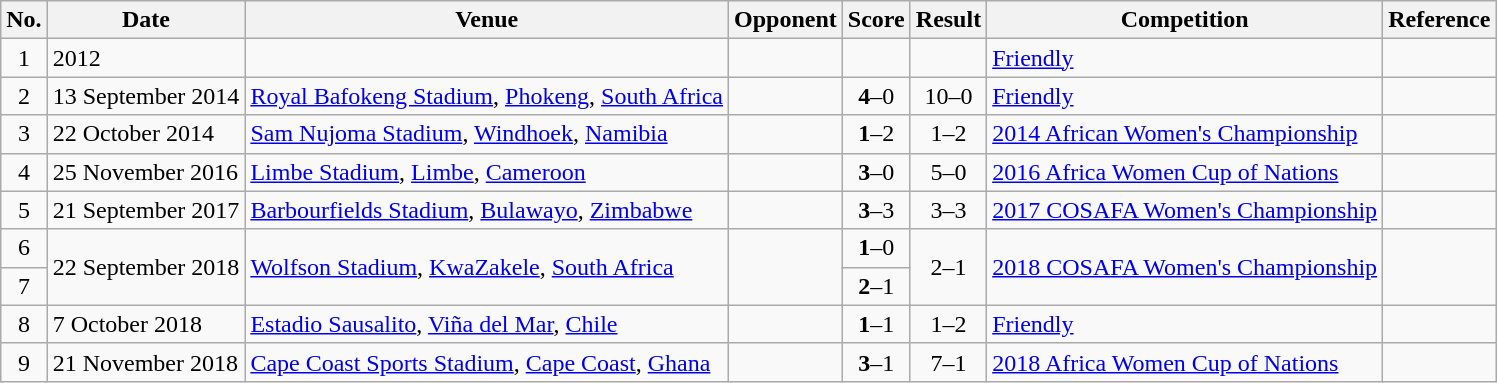<table class="wikitable">
<tr>
<th>No.</th>
<th>Date</th>
<th>Venue</th>
<th>Opponent</th>
<th>Score</th>
<th>Result</th>
<th>Competition</th>
<th>Reference</th>
</tr>
<tr>
<td align=center>1</td>
<td>2012</td>
<td></td>
<td></td>
<td align=center></td>
<td align=center></td>
<td><a href='#'>Friendly</a></td>
<td></td>
</tr>
<tr>
<td align=center>2</td>
<td>13 September 2014</td>
<td><a href='#'>Royal Bafokeng Stadium</a>, <a href='#'>Phokeng</a>, <a href='#'>South Africa</a></td>
<td></td>
<td align=center><strong>4</strong>–0</td>
<td align=center>10–0</td>
<td><a href='#'>Friendly</a></td>
<td></td>
</tr>
<tr>
<td align=center>3</td>
<td>22 October 2014</td>
<td><a href='#'>Sam Nujoma Stadium</a>, <a href='#'>Windhoek</a>, <a href='#'>Namibia</a></td>
<td></td>
<td align=center><strong>1</strong>–2</td>
<td align=center>1–2</td>
<td><a href='#'>2014 African Women's Championship</a></td>
<td></td>
</tr>
<tr>
<td align=center>4</td>
<td>25 November 2016</td>
<td><a href='#'>Limbe Stadium</a>, <a href='#'>Limbe</a>, <a href='#'>Cameroon</a></td>
<td></td>
<td align=center><strong>3</strong>–0</td>
<td align=center>5–0</td>
<td><a href='#'>2016 Africa Women Cup of Nations</a></td>
<td></td>
</tr>
<tr>
<td align=center>5</td>
<td>21 September 2017</td>
<td><a href='#'>Barbourfields Stadium</a>, <a href='#'>Bulawayo</a>, <a href='#'>Zimbabwe</a></td>
<td></td>
<td align=center><strong>3</strong>–3</td>
<td align=center>3–3</td>
<td><a href='#'>2017 COSAFA Women's Championship</a></td>
<td></td>
</tr>
<tr>
<td align=center>6</td>
<td rowspan=2>22 September 2018</td>
<td rowspan=2><a href='#'>Wolfson Stadium</a>, <a href='#'>KwaZakele</a>, <a href='#'>South Africa</a></td>
<td rowspan=2></td>
<td align=center><strong>1</strong>–0</td>
<td align=center rowspan=2>2–1</td>
<td rowspan=2><a href='#'>2018 COSAFA Women's Championship</a></td>
<td rowspan=2></td>
</tr>
<tr>
<td align=center>7</td>
<td align=center><strong>2</strong>–1</td>
</tr>
<tr>
<td align=center>8</td>
<td>7 October 2018</td>
<td><a href='#'>Estadio Sausalito</a>, <a href='#'>Viña del Mar</a>, <a href='#'>Chile</a></td>
<td></td>
<td align=center><strong>1</strong>–1</td>
<td align=center>1–2</td>
<td><a href='#'>Friendly</a></td>
<td></td>
</tr>
<tr>
<td align=center>9</td>
<td>21 November 2018</td>
<td><a href='#'>Cape Coast Sports Stadium</a>, <a href='#'>Cape Coast</a>, <a href='#'>Ghana</a></td>
<td></td>
<td align=center><strong>3</strong>–1</td>
<td align=center>7–1</td>
<td><a href='#'>2018 Africa Women Cup of Nations</a></td>
<td></td>
</tr>
</table>
